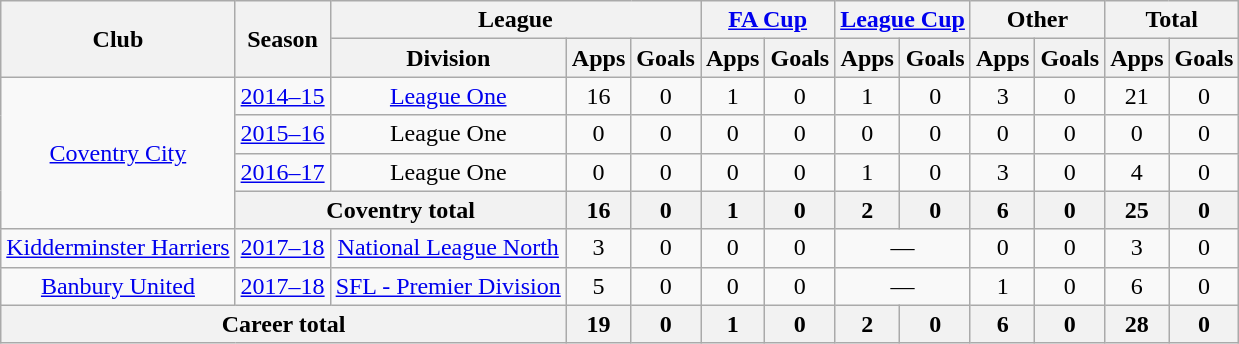<table class="wikitable" style="text-align: center">
<tr>
<th rowspan="2">Club</th>
<th rowspan="2">Season</th>
<th colspan="3">League</th>
<th colspan="2"><a href='#'>FA Cup</a></th>
<th colspan="2"><a href='#'>League Cup</a></th>
<th colspan="2">Other</th>
<th colspan="2">Total</th>
</tr>
<tr>
<th>Division</th>
<th>Apps</th>
<th>Goals</th>
<th>Apps</th>
<th>Goals</th>
<th>Apps</th>
<th>Goals</th>
<th>Apps</th>
<th>Goals</th>
<th>Apps</th>
<th>Goals</th>
</tr>
<tr>
<td rowspan="4"><a href='#'>Coventry City</a></td>
<td><a href='#'>2014–15</a></td>
<td><a href='#'>League One</a></td>
<td>16</td>
<td>0</td>
<td>1</td>
<td>0</td>
<td>1</td>
<td>0</td>
<td>3</td>
<td>0</td>
<td>21</td>
<td>0</td>
</tr>
<tr>
<td><a href='#'>2015–16</a></td>
<td>League One</td>
<td>0</td>
<td>0</td>
<td>0</td>
<td>0</td>
<td>0</td>
<td>0</td>
<td>0</td>
<td>0</td>
<td>0</td>
<td>0</td>
</tr>
<tr>
<td><a href='#'>2016–17</a></td>
<td>League One</td>
<td>0</td>
<td>0</td>
<td>0</td>
<td>0</td>
<td>1</td>
<td>0</td>
<td>3</td>
<td>0</td>
<td>4</td>
<td>0</td>
</tr>
<tr>
<th colspan="2">Coventry total</th>
<th>16</th>
<th>0</th>
<th>1</th>
<th>0</th>
<th>2</th>
<th>0</th>
<th>6</th>
<th>0</th>
<th>25</th>
<th>0</th>
</tr>
<tr>
<td><a href='#'>Kidderminster Harriers</a></td>
<td><a href='#'>2017–18</a></td>
<td><a href='#'>National League North</a></td>
<td>3</td>
<td>0</td>
<td>0</td>
<td>0</td>
<td colspan="2">—</td>
<td>0</td>
<td>0</td>
<td>3</td>
<td>0</td>
</tr>
<tr>
<td><a href='#'>Banbury United</a></td>
<td><a href='#'>2017–18</a></td>
<td><a href='#'>SFL - Premier Division</a></td>
<td>5</td>
<td>0</td>
<td>0</td>
<td>0</td>
<td colspan="2">—</td>
<td>1</td>
<td>0</td>
<td>6</td>
<td>0</td>
</tr>
<tr>
<th colspan="3">Career total</th>
<th>19</th>
<th>0</th>
<th>1</th>
<th>0</th>
<th>2</th>
<th>0</th>
<th>6</th>
<th>0</th>
<th>28</th>
<th>0</th>
</tr>
</table>
